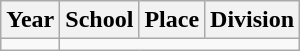<table class="wikitable collapsible sortable">
<tr>
<th>Year</th>
<th>School</th>
<th>Place</th>
<th>Division</th>
</tr>
<tr>
<td></td>
</tr>
</table>
